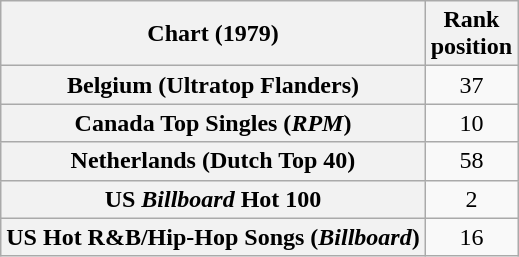<table class="wikitable sortable plainrowheaders" style="text-align:center">
<tr>
<th scope="col">Chart (1979)</th>
<th scope="col">Rank<br>position</th>
</tr>
<tr>
<th scope="row">Belgium (Ultratop Flanders)</th>
<td>37</td>
</tr>
<tr>
<th scope="row">Canada Top Singles (<em>RPM</em>)</th>
<td>10</td>
</tr>
<tr>
<th scope="row">Netherlands (Dutch Top 40)</th>
<td>58</td>
</tr>
<tr>
<th scope="row">US <em>Billboard</em> Hot 100</th>
<td>2</td>
</tr>
<tr>
<th scope="row">US Hot R&B/Hip-Hop Songs (<em>Billboard</em>)</th>
<td>16</td>
</tr>
</table>
